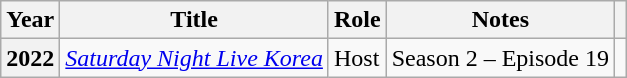<table class="wikitable sortable plainrowheaders">
<tr>
<th scope="col">Year</th>
<th scope="col">Title</th>
<th scope="col">Role</th>
<th scope="col">Notes</th>
<th scope="col" class="unsortable"></th>
</tr>
<tr>
<th scope="row">2022</th>
<td><em><a href='#'>Saturday Night Live Korea</a></em></td>
<td>Host</td>
<td>Season 2 – Episode 19</td>
<td></td>
</tr>
</table>
